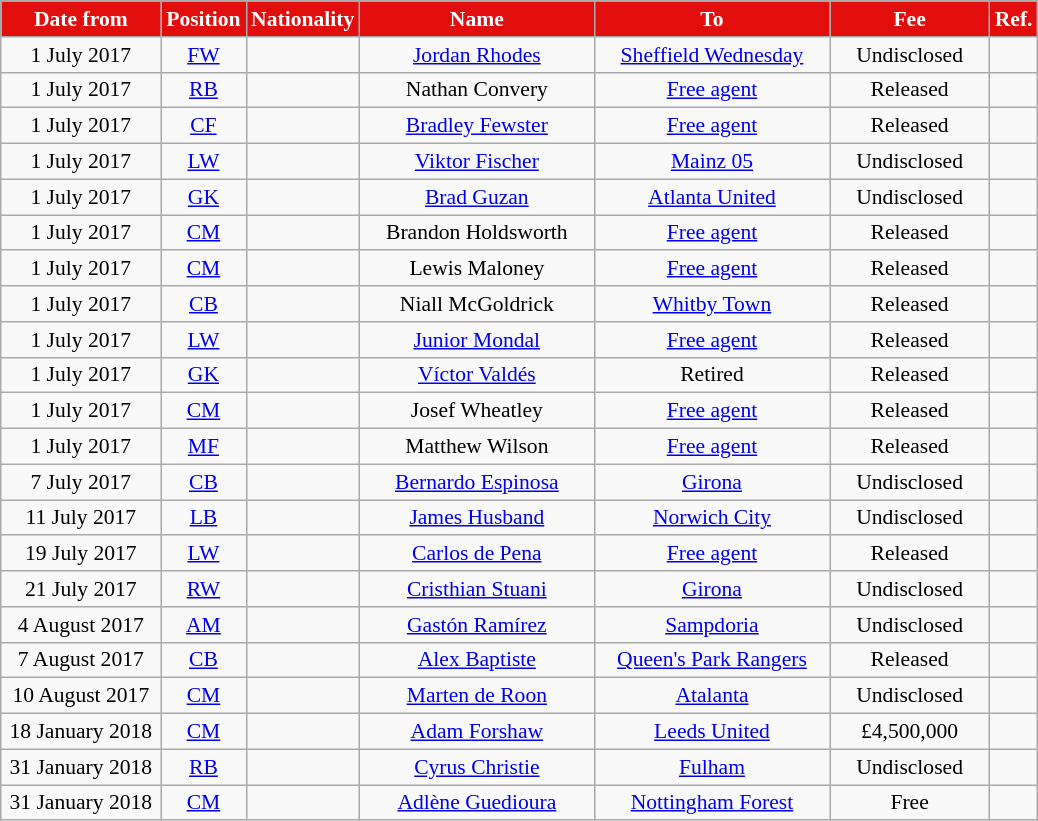<table class="wikitable"  style="text-align:center; font-size:90%; ">
<tr>
<th style="background:#E20E0E; color:white; width:100px;">Date from</th>
<th style="background:#E20E0E; color:white; width:50px;">Position</th>
<th style="background:#E20E0E; color:white; width:50px;">Nationality</th>
<th style="background:#E20E0E; color:white; width:150px;">Name</th>
<th style="background:#E20E0E; color:white; width:150px;">To</th>
<th style="background:#E20E0E; color:white; width:100px;">Fee</th>
<th style="background:#E20E0E; color:white; width:25px;">Ref.</th>
</tr>
<tr>
<td>1 July 2017</td>
<td><a href='#'>FW</a></td>
<td></td>
<td><a href='#'>Jordan Rhodes</a></td>
<td><a href='#'>Sheffield Wednesday</a></td>
<td>Undisclosed</td>
<td></td>
</tr>
<tr>
<td>1 July 2017</td>
<td><a href='#'>RB</a></td>
<td></td>
<td>Nathan Convery</td>
<td><a href='#'>Free agent</a></td>
<td>Released</td>
<td></td>
</tr>
<tr>
<td>1 July 2017</td>
<td><a href='#'>CF</a></td>
<td></td>
<td><a href='#'>Bradley Fewster</a></td>
<td><a href='#'>Free agent</a></td>
<td>Released</td>
<td></td>
</tr>
<tr>
<td>1 July 2017</td>
<td><a href='#'>LW</a></td>
<td></td>
<td><a href='#'>Viktor Fischer</a></td>
<td><a href='#'>Mainz 05</a></td>
<td>Undisclosed</td>
<td></td>
</tr>
<tr>
<td>1 July 2017</td>
<td><a href='#'>GK</a></td>
<td></td>
<td><a href='#'>Brad Guzan</a></td>
<td><a href='#'>Atlanta United</a></td>
<td>Undisclosed</td>
<td></td>
</tr>
<tr>
<td>1 July 2017</td>
<td><a href='#'>CM</a></td>
<td></td>
<td>Brandon Holdsworth</td>
<td><a href='#'>Free agent</a></td>
<td>Released</td>
<td></td>
</tr>
<tr>
<td>1 July 2017</td>
<td><a href='#'>CM</a></td>
<td></td>
<td>Lewis Maloney</td>
<td><a href='#'>Free agent</a></td>
<td>Released</td>
<td></td>
</tr>
<tr>
<td>1 July 2017</td>
<td><a href='#'>CB</a></td>
<td></td>
<td>Niall McGoldrick</td>
<td><a href='#'>Whitby Town</a></td>
<td>Released</td>
<td></td>
</tr>
<tr>
<td>1 July 2017</td>
<td><a href='#'>LW</a></td>
<td></td>
<td><a href='#'>Junior Mondal</a></td>
<td><a href='#'>Free agent</a></td>
<td>Released</td>
<td></td>
</tr>
<tr>
<td>1 July 2017</td>
<td><a href='#'>GK</a></td>
<td></td>
<td><a href='#'>Víctor Valdés</a></td>
<td>Retired</td>
<td>Released</td>
<td></td>
</tr>
<tr>
<td>1 July 2017</td>
<td><a href='#'>CM</a></td>
<td></td>
<td>Josef Wheatley</td>
<td><a href='#'>Free agent</a></td>
<td>Released</td>
<td></td>
</tr>
<tr>
<td>1 July 2017</td>
<td><a href='#'>MF</a></td>
<td></td>
<td>Matthew Wilson</td>
<td><a href='#'>Free agent</a></td>
<td>Released</td>
<td></td>
</tr>
<tr>
<td>7 July 2017</td>
<td><a href='#'>CB</a></td>
<td></td>
<td><a href='#'>Bernardo Espinosa</a></td>
<td><a href='#'>Girona</a></td>
<td>Undisclosed</td>
<td></td>
</tr>
<tr>
<td>11 July 2017</td>
<td><a href='#'>LB</a></td>
<td></td>
<td><a href='#'>James Husband</a></td>
<td><a href='#'>Norwich City</a></td>
<td>Undisclosed</td>
<td></td>
</tr>
<tr>
<td>19 July 2017</td>
<td><a href='#'>LW</a></td>
<td></td>
<td><a href='#'>Carlos de Pena</a></td>
<td><a href='#'>Free agent</a></td>
<td>Released</td>
<td></td>
</tr>
<tr>
<td>21 July 2017</td>
<td><a href='#'>RW</a></td>
<td></td>
<td><a href='#'>Cristhian Stuani</a></td>
<td><a href='#'>Girona</a></td>
<td>Undisclosed</td>
<td></td>
</tr>
<tr>
<td>4 August 2017</td>
<td><a href='#'>AM</a></td>
<td></td>
<td><a href='#'>Gastón Ramírez</a></td>
<td><a href='#'>Sampdoria</a></td>
<td>Undisclosed</td>
<td></td>
</tr>
<tr>
<td>7 August 2017</td>
<td><a href='#'>CB</a></td>
<td></td>
<td><a href='#'>Alex Baptiste</a></td>
<td><a href='#'>Queen's Park Rangers</a></td>
<td>Released</td>
<td></td>
</tr>
<tr>
<td>10 August 2017</td>
<td><a href='#'>CM</a></td>
<td></td>
<td><a href='#'>Marten de Roon</a></td>
<td><a href='#'>Atalanta</a></td>
<td>Undisclosed</td>
<td></td>
</tr>
<tr>
<td>18 January 2018</td>
<td><a href='#'>CM</a></td>
<td></td>
<td><a href='#'>Adam Forshaw</a></td>
<td><a href='#'>Leeds United</a></td>
<td>£4,500,000</td>
<td></td>
</tr>
<tr>
<td>31 January 2018</td>
<td><a href='#'>RB</a></td>
<td></td>
<td><a href='#'>Cyrus Christie</a></td>
<td><a href='#'>Fulham</a></td>
<td>Undisclosed</td>
<td></td>
</tr>
<tr>
<td>31 January 2018</td>
<td><a href='#'>CM</a></td>
<td></td>
<td><a href='#'>Adlène Guedioura</a></td>
<td><a href='#'>Nottingham Forest</a></td>
<td>Free</td>
<td></td>
</tr>
</table>
